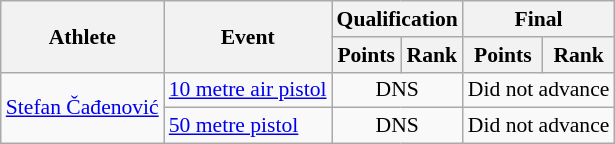<table class="wikitable" style="font-size:90%;">
<tr>
<th rowspan=2>Athlete</th>
<th rowspan=2>Event</th>
<th colspan=2>Qualification</th>
<th colspan=2>Final</th>
</tr>
<tr>
<th>Points</th>
<th>Rank</th>
<th>Points</th>
<th>Rank</th>
</tr>
<tr align=center>
<td rowspan=2><a href='#'>Stefan Čađenović</a></td>
<td align=left><a href='#'>10 metre air pistol</a></td>
<td colspan=2 align=center>DNS</td>
<td colspan=2 align=center>Did not advance</td>
</tr>
<tr align=center>
<td align=left><a href='#'>50 metre pistol</a></td>
<td colspan=2 align=center>DNS</td>
<td colspan=2 align=center>Did not advance</td>
</tr>
</table>
